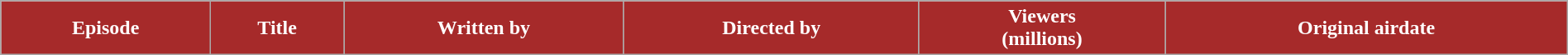<table class="wikitable plainrowheaders" style="width:100%;">
<tr style="color:#fff;">
<th style="background:#A62A2A;">Episode</th>
<th style="background:#A62A2A;">Title</th>
<th style="background:#A62A2A;">Written by</th>
<th style="background:#A62A2A;">Directed by</th>
<th style="background:#A62A2A;">Viewers<br>(millions)</th>
<th style="background:#A62A2A;">Original airdate<br>




</th>
</tr>
</table>
